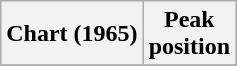<table class="wikitable sortable plainrowheaders">
<tr>
<th scope="col">Chart (1965)</th>
<th scope="col">Peak<br>position</th>
</tr>
<tr>
</tr>
</table>
